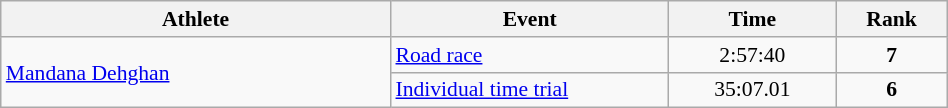<table class="wikitable" width="50%" style="text-align:center; font-size:90%">
<tr>
<th width="35%">Athlete</th>
<th width="25%">Event</th>
<th width="15%">Time</th>
<th width="10%">Rank</th>
</tr>
<tr>
<td rowspan=2 align="left"><a href='#'>Mandana Dehghan</a></td>
<td align="left"><a href='#'>Road race</a></td>
<td>2:57:40</td>
<td><strong>7</strong></td>
</tr>
<tr>
<td align="left"><a href='#'>Individual time trial</a></td>
<td>35:07.01</td>
<td><strong>6</strong></td>
</tr>
</table>
